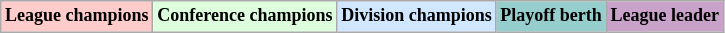<table class="wikitable"  style="text-align:center; font-size:75%;">
<tr>
<td style="background:#fcc;"><strong>League champions</strong></td>
<td style="background:#dfd;"><strong>Conference champions</strong></td>
<td style="background:#d0e7ff;"><strong>Division champions</strong></td>
<td style="background:#96cdcd;"><strong>Playoff berth</strong></td>
<td style="background:#c8a2c8;"><strong>League leader</strong></td>
</tr>
</table>
